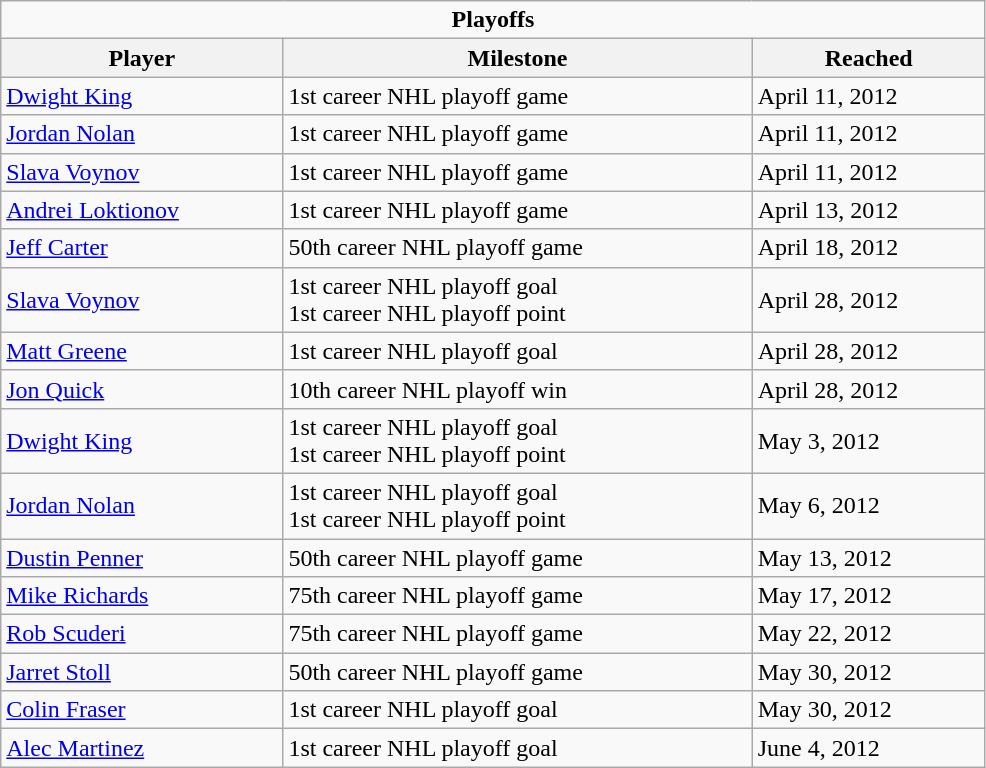<table class="wikitable" style="width:52%;">
<tr>
<td colspan="10" style="text-align:center;"><strong>Playoffs</strong></td>
</tr>
<tr>
<th>Player</th>
<th>Milestone</th>
<th>Reached</th>
</tr>
<tr>
<td><a href='#'>Dwight King</a></td>
<td>1st career NHL playoff game</td>
<td>April 11, 2012</td>
</tr>
<tr>
<td><a href='#'>Jordan Nolan</a></td>
<td>1st career NHL playoff game</td>
<td>April 11, 2012</td>
</tr>
<tr>
<td><a href='#'>Slava Voynov</a></td>
<td>1st career NHL playoff game</td>
<td>April 11, 2012</td>
</tr>
<tr>
<td><a href='#'>Andrei Loktionov</a></td>
<td>1st career NHL playoff game</td>
<td>April 13, 2012</td>
</tr>
<tr>
<td><a href='#'>Jeff Carter</a></td>
<td>50th career NHL playoff game</td>
<td>April 18, 2012</td>
</tr>
<tr>
<td><a href='#'>Slava Voynov</a></td>
<td>1st career NHL playoff goal<br>1st career NHL playoff point</td>
<td>April 28, 2012</td>
</tr>
<tr>
<td><a href='#'>Matt Greene</a></td>
<td>1st career NHL playoff goal</td>
<td>April 28, 2012</td>
</tr>
<tr>
<td><a href='#'>Jon Quick</a></td>
<td>10th career NHL playoff win</td>
<td>April 28, 2012</td>
</tr>
<tr>
<td><a href='#'>Dwight King</a></td>
<td>1st career NHL playoff goal<br>1st career NHL playoff point</td>
<td>May 3, 2012</td>
</tr>
<tr>
<td><a href='#'>Jordan Nolan</a></td>
<td>1st career NHL playoff goal<br>1st career NHL playoff point</td>
<td>May 6, 2012</td>
</tr>
<tr>
<td><a href='#'>Dustin Penner</a></td>
<td>50th career NHL playoff game</td>
<td>May 13, 2012</td>
</tr>
<tr>
<td><a href='#'>Mike Richards</a></td>
<td>75th career NHL playoff game</td>
<td>May 17, 2012</td>
</tr>
<tr>
<td><a href='#'>Rob Scuderi</a></td>
<td>75th career NHL playoff game</td>
<td>May 22, 2012</td>
</tr>
<tr>
<td><a href='#'>Jarret Stoll</a></td>
<td>50th career NHL playoff game</td>
<td>May 30, 2012</td>
</tr>
<tr>
<td><a href='#'>Colin Fraser</a></td>
<td>1st career NHL playoff goal</td>
<td>May 30, 2012</td>
</tr>
<tr>
<td><a href='#'>Alec Martinez</a></td>
<td>1st career NHL playoff goal</td>
<td>June 4, 2012</td>
</tr>
</table>
